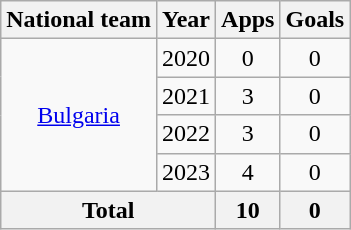<table class="wikitable" style="text-align:center">
<tr>
<th>National team</th>
<th>Year</th>
<th>Apps</th>
<th>Goals</th>
</tr>
<tr>
<td rowspan="4"><a href='#'>Bulgaria</a></td>
<td>2020</td>
<td>0</td>
<td>0</td>
</tr>
<tr>
<td>2021</td>
<td>3</td>
<td>0</td>
</tr>
<tr>
<td>2022</td>
<td>3</td>
<td>0</td>
</tr>
<tr>
<td>2023</td>
<td>4</td>
<td>0</td>
</tr>
<tr>
<th colspan="2">Total</th>
<th>10</th>
<th>0</th>
</tr>
</table>
